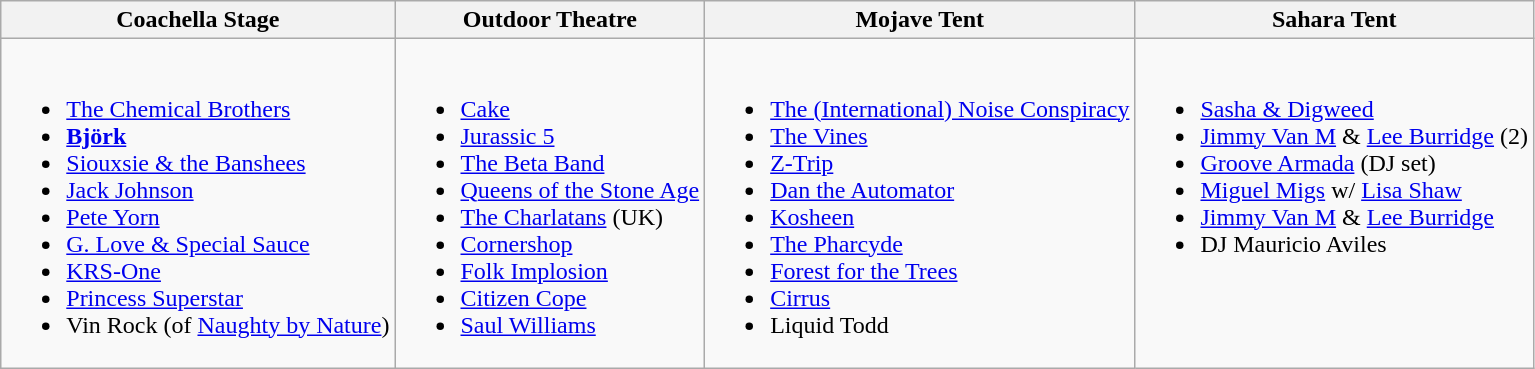<table class="wikitable">
<tr>
<th>Coachella Stage</th>
<th>Outdoor Theatre</th>
<th>Mojave Tent</th>
<th>Sahara Tent</th>
</tr>
<tr valign="top">
<td><br><ul><li><a href='#'>The Chemical Brothers</a></li><li><strong><a href='#'>Björk</a></strong></li><li><a href='#'>Siouxsie & the Banshees</a></li><li><a href='#'>Jack Johnson</a></li><li><a href='#'>Pete Yorn</a></li><li><a href='#'>G. Love & Special Sauce</a></li><li><a href='#'>KRS-One</a></li><li><a href='#'>Princess Superstar</a></li><li>Vin Rock (of <a href='#'>Naughty by Nature</a>)</li></ul></td>
<td><br><ul><li><a href='#'>Cake</a></li><li><a href='#'>Jurassic 5</a></li><li><a href='#'>The Beta Band</a></li><li><a href='#'>Queens of the Stone Age</a></li><li><a href='#'>The Charlatans</a> (UK)</li><li><a href='#'>Cornershop</a></li><li><a href='#'>Folk Implosion</a></li><li><a href='#'>Citizen Cope</a></li><li><a href='#'>Saul Williams</a></li></ul></td>
<td><br><ul><li><a href='#'>The (International) Noise Conspiracy</a></li><li><a href='#'>The Vines</a></li><li><a href='#'>Z-Trip</a></li><li><a href='#'>Dan the Automator</a></li><li><a href='#'>Kosheen</a></li><li><a href='#'>The Pharcyde</a></li><li><a href='#'>Forest for the Trees</a></li><li><a href='#'>Cirrus</a></li><li>Liquid Todd</li></ul></td>
<td><br><ul><li><a href='#'>Sasha & Digweed</a></li><li><a href='#'>Jimmy Van M</a> & <a href='#'>Lee Burridge</a> (2)</li><li><a href='#'>Groove Armada</a> (DJ set)</li><li><a href='#'>Miguel Migs</a> w/ <a href='#'>Lisa Shaw</a></li><li><a href='#'>Jimmy Van M</a> & <a href='#'>Lee Burridge</a></li><li>DJ Mauricio Aviles</li></ul></td>
</tr>
</table>
